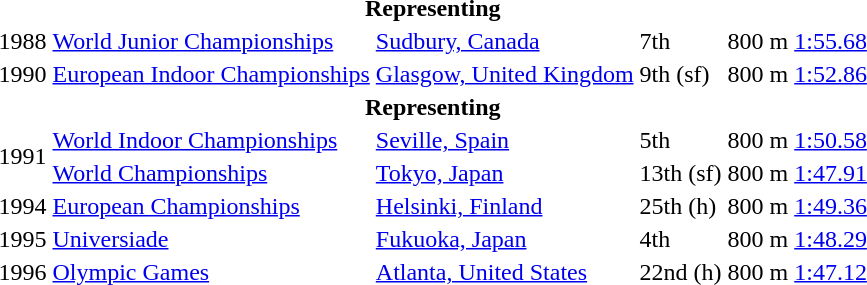<table>
<tr>
<th colspan="6">Representing </th>
</tr>
<tr>
<td>1988</td>
<td><a href='#'>World Junior Championships</a></td>
<td><a href='#'>Sudbury, Canada</a></td>
<td>7th</td>
<td>800 m</td>
<td><a href='#'>1:55.68</a></td>
</tr>
<tr>
<td>1990</td>
<td><a href='#'>European Indoor Championships</a></td>
<td><a href='#'>Glasgow, United Kingdom</a></td>
<td>9th (sf)</td>
<td>800 m</td>
<td><a href='#'>1:52.86</a></td>
</tr>
<tr>
<th colspan="6">Representing </th>
</tr>
<tr>
<td rowspan=2>1991</td>
<td><a href='#'>World Indoor Championships</a></td>
<td><a href='#'>Seville, Spain</a></td>
<td>5th</td>
<td>800 m</td>
<td><a href='#'>1:50.58</a></td>
</tr>
<tr>
<td><a href='#'>World Championships</a></td>
<td><a href='#'>Tokyo, Japan</a></td>
<td>13th (sf)</td>
<td>800 m</td>
<td><a href='#'>1:47.91</a></td>
</tr>
<tr>
<td>1994</td>
<td><a href='#'>European Championships</a></td>
<td><a href='#'>Helsinki, Finland</a></td>
<td>25th (h)</td>
<td>800 m</td>
<td><a href='#'>1:49.36</a></td>
</tr>
<tr>
<td>1995</td>
<td><a href='#'>Universiade</a></td>
<td><a href='#'>Fukuoka, Japan</a></td>
<td>4th</td>
<td>800 m</td>
<td><a href='#'>1:48.29</a></td>
</tr>
<tr>
<td>1996</td>
<td><a href='#'>Olympic Games</a></td>
<td><a href='#'>Atlanta, United States</a></td>
<td>22nd (h)</td>
<td>800 m</td>
<td><a href='#'>1:47.12</a></td>
</tr>
</table>
